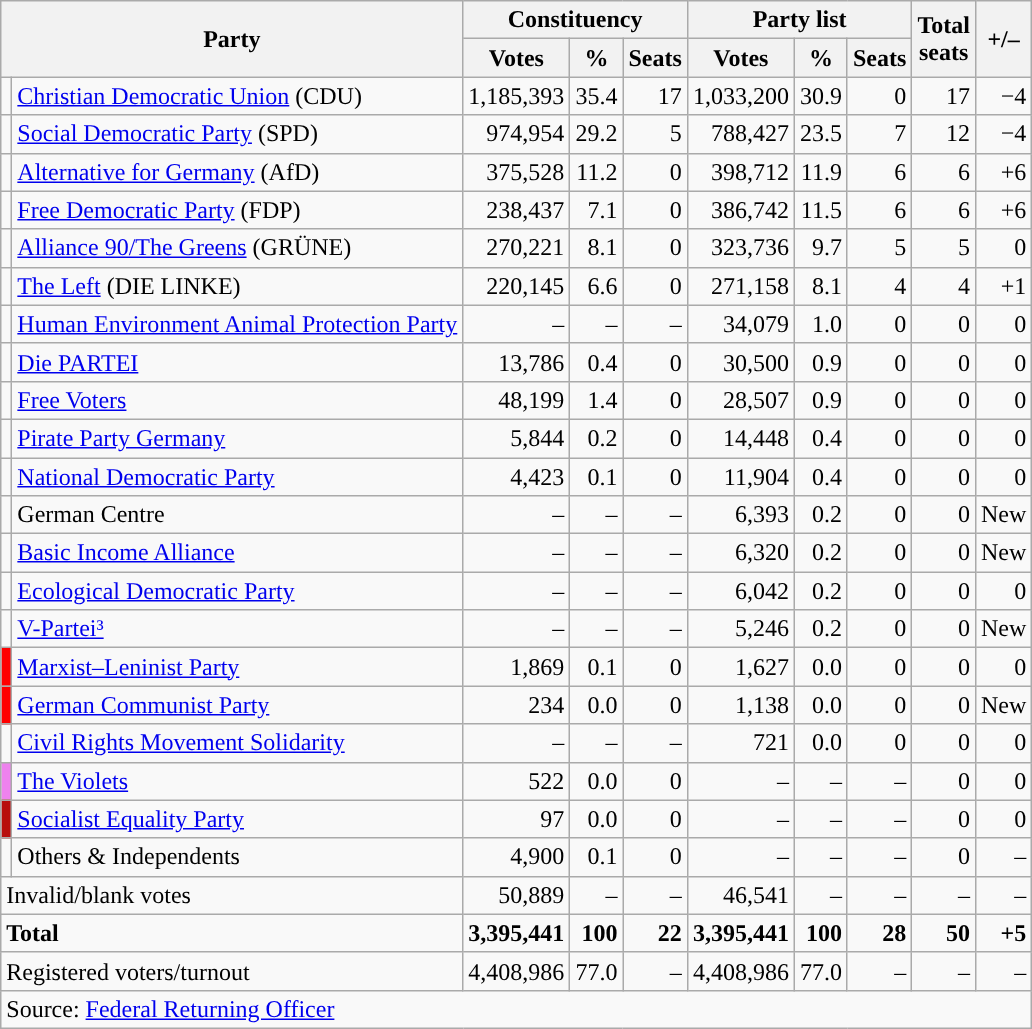<table class="wikitable" style="text-align:right">
<tr>
<th colspan="2" rowspan="2">Party</th>
<th colspan="3">Constituency</th>
<th colspan="3">Party list</th>
<th rowspan="2">Total<br>seats</th>
<th rowspan="2">+/–</th>
</tr>
<tr>
<th>Votes</th>
<th>%</th>
<th>Seats</th>
<th>Votes</th>
<th>%</th>
<th>Seats</th>
</tr>
<tr>
<td></td>
<td align="left"><a href='#'>Christian Democratic Union</a> (CDU)</td>
<td>1,185,393</td>
<td>35.4</td>
<td>17</td>
<td>1,033,200</td>
<td>30.9</td>
<td>0</td>
<td>17</td>
<td>−4</td>
</tr>
<tr>
<td></td>
<td align="left"><a href='#'>Social Democratic Party</a> (SPD)</td>
<td>974,954</td>
<td>29.2</td>
<td>5</td>
<td>788,427</td>
<td>23.5</td>
<td>7</td>
<td>12</td>
<td>−4</td>
</tr>
<tr>
<td></td>
<td align="left"><a href='#'>Alternative for Germany</a> (AfD)</td>
<td>375,528</td>
<td>11.2</td>
<td>0</td>
<td>398,712</td>
<td>11.9</td>
<td>6</td>
<td>6</td>
<td>+6</td>
</tr>
<tr>
<td></td>
<td align="left"><a href='#'>Free Democratic Party</a> (FDP)</td>
<td>238,437</td>
<td>7.1</td>
<td>0</td>
<td>386,742</td>
<td>11.5</td>
<td>6</td>
<td>6</td>
<td>+6</td>
</tr>
<tr>
<td></td>
<td align="left"><a href='#'>Alliance 90/The Greens</a> (GRÜNE)</td>
<td>270,221</td>
<td>8.1</td>
<td>0</td>
<td>323,736</td>
<td>9.7</td>
<td>5</td>
<td>5</td>
<td>0</td>
</tr>
<tr>
<td></td>
<td align="left"><a href='#'>The Left</a> (DIE LINKE)</td>
<td>220,145</td>
<td>6.6</td>
<td>0</td>
<td>271,158</td>
<td>8.1</td>
<td>4</td>
<td>4</td>
<td>+1</td>
</tr>
<tr>
<td style="background-color:"></td>
<td align="left"><a href='#'>Human Environment Animal Protection Party</a></td>
<td>–</td>
<td>–</td>
<td>–</td>
<td>34,079</td>
<td>1.0</td>
<td>0</td>
<td>0</td>
<td>0</td>
</tr>
<tr>
<td style="background-color:"></td>
<td align="left"><a href='#'>Die PARTEI</a></td>
<td>13,786</td>
<td>0.4</td>
<td>0</td>
<td>30,500</td>
<td>0.9</td>
<td>0</td>
<td>0</td>
<td>0</td>
</tr>
<tr>
<td style="background-color:"></td>
<td align="left"><a href='#'>Free Voters</a></td>
<td>48,199</td>
<td>1.4</td>
<td>0</td>
<td>28,507</td>
<td>0.9</td>
<td>0</td>
<td>0</td>
<td>0</td>
</tr>
<tr>
<td style="background-color:"></td>
<td align="left"><a href='#'>Pirate Party Germany</a></td>
<td>5,844</td>
<td>0.2</td>
<td>0</td>
<td>14,448</td>
<td>0.4</td>
<td>0</td>
<td>0</td>
<td>0</td>
</tr>
<tr>
<td style="background-color:"></td>
<td align="left"><a href='#'>National Democratic Party</a></td>
<td>4,423</td>
<td>0.1</td>
<td>0</td>
<td>11,904</td>
<td>0.4</td>
<td>0</td>
<td>0</td>
<td>0</td>
</tr>
<tr>
<td></td>
<td align="left">German Centre</td>
<td>–</td>
<td>–</td>
<td>–</td>
<td>6,393</td>
<td>0.2</td>
<td>0</td>
<td>0</td>
<td>New</td>
</tr>
<tr>
<td style="background-color:"></td>
<td align="left"><a href='#'>Basic Income Alliance</a></td>
<td>–</td>
<td>–</td>
<td>–</td>
<td>6,320</td>
<td>0.2</td>
<td>0</td>
<td>0</td>
<td>New</td>
</tr>
<tr>
<td style="background-color:"></td>
<td align="left"><a href='#'>Ecological Democratic Party</a></td>
<td>–</td>
<td>–</td>
<td>–</td>
<td>6,042</td>
<td>0.2</td>
<td>0</td>
<td>0</td>
<td>0</td>
</tr>
<tr>
<td style="background-color:"></td>
<td align="left"><a href='#'>V-Partei³</a></td>
<td>–</td>
<td>–</td>
<td>–</td>
<td>5,246</td>
<td>0.2</td>
<td>0</td>
<td>0</td>
<td>New</td>
</tr>
<tr>
<td style="background-color:red"></td>
<td align="left"><a href='#'>Marxist–Leninist Party</a></td>
<td>1,869</td>
<td>0.1</td>
<td>0</td>
<td>1,627</td>
<td>0.0</td>
<td>0</td>
<td>0</td>
<td>0</td>
</tr>
<tr>
<td style="background-color:red"></td>
<td align="left"><a href='#'>German Communist Party</a></td>
<td>234</td>
<td>0.0</td>
<td>0</td>
<td>1,138</td>
<td>0.0</td>
<td>0</td>
<td>0</td>
<td>New</td>
</tr>
<tr>
<td></td>
<td align="left"><a href='#'>Civil Rights Movement Solidarity</a></td>
<td>–</td>
<td>–</td>
<td>–</td>
<td>721</td>
<td>0.0</td>
<td>0</td>
<td>0</td>
<td>0</td>
</tr>
<tr>
<td style="background-color:violet"></td>
<td align="left"><a href='#'>The Violets</a></td>
<td>522</td>
<td>0.0</td>
<td>0</td>
<td>–</td>
<td>–</td>
<td>–</td>
<td>0</td>
<td>0</td>
</tr>
<tr>
<td style="background-color:#B80D0C"></td>
<td align="left"><a href='#'>Socialist Equality Party</a></td>
<td>97</td>
<td>0.0</td>
<td>0</td>
<td>–</td>
<td>–</td>
<td>–</td>
<td>0</td>
<td>0</td>
</tr>
<tr>
<td></td>
<td align="left">Others & Independents</td>
<td>4,900</td>
<td>0.1</td>
<td>0</td>
<td>–</td>
<td>–</td>
<td>–</td>
<td>0</td>
<td>–</td>
</tr>
<tr>
<td colspan="2" align="left">Invalid/blank votes</td>
<td>50,889</td>
<td>–</td>
<td>–</td>
<td>46,541</td>
<td>–</td>
<td>–</td>
<td>–</td>
<td>–</td>
</tr>
<tr>
<td colspan="2" align="left"><strong>Total</strong></td>
<td><strong>3,395,441</strong></td>
<td><strong>100</strong></td>
<td><strong>22</strong></td>
<td><strong>3,395,441</strong></td>
<td><strong>100</strong></td>
<td><strong>28</strong></td>
<td><strong>50</strong></td>
<td><strong>+5</strong></td>
</tr>
<tr>
<td colspan="2" align="left">Registered voters/turnout</td>
<td>4,408,986</td>
<td>77.0</td>
<td>–</td>
<td>4,408,986</td>
<td>77.0</td>
<td>–</td>
<td>–</td>
<td>–</td>
</tr>
<tr>
<td colspan="10" align="left">Source: <a href='#'>Federal Returning Officer</a></td>
</tr>
</table>
